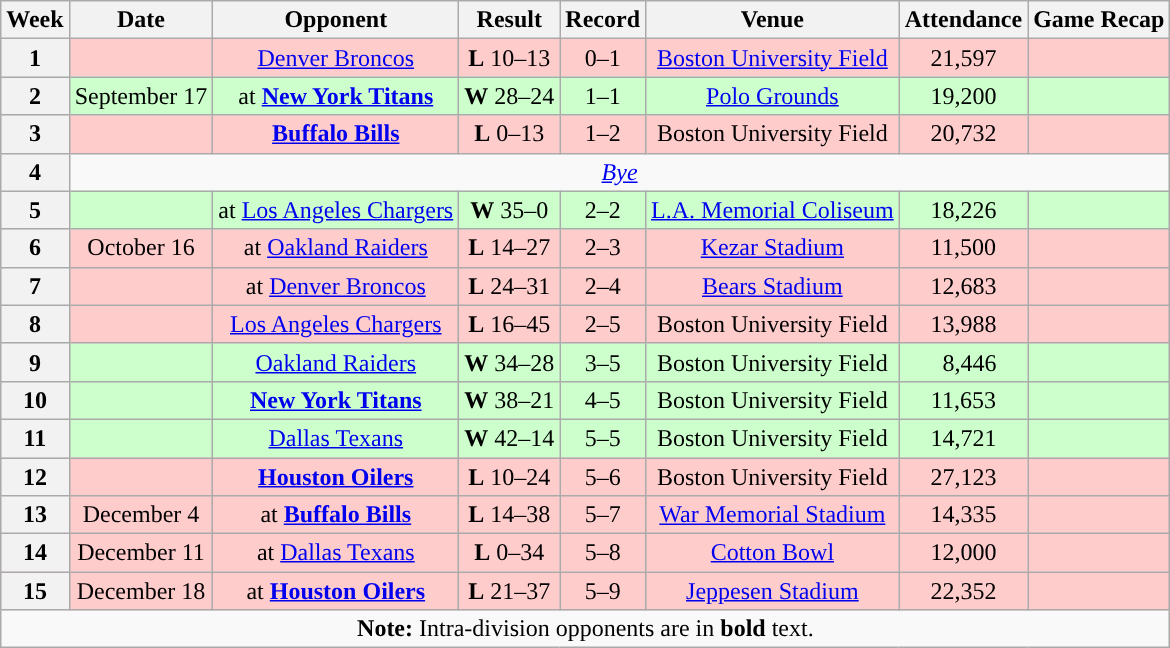<table class="wikitable" style="text-align:center">
<tr>
<th>Week</th>
<th>Date</th>
<th>Opponent</th>
<th>Result</th>
<th>Record</th>
<th>Venue</th>
<th>Attendance</th>
<th>Game Recap</th>
</tr>
<tr style="background:#fcc">
<th>1</th>
<td></td>
<td><a href='#'>Denver Broncos</a></td>
<td><strong>L</strong> 10–13</td>
<td>0–1</td>
<td><a href='#'>Boston University Field</a></td>
<td>21,597</td>
<td></td>
</tr>
<tr style="background:#cfc">
<th>2</th>
<td>September 17</td>
<td>at <strong><a href='#'>New York Titans</a></strong></td>
<td><strong>W</strong> 28–24</td>
<td>1–1</td>
<td><a href='#'>Polo Grounds</a></td>
<td>19,200</td>
<td></td>
</tr>
<tr style="background:#fcc">
<th>3</th>
<td></td>
<td><strong><a href='#'>Buffalo Bills</a></strong></td>
<td><strong>L</strong> 0–13</td>
<td>1–2</td>
<td>Boston University Field</td>
<td>20,732</td>
<td></td>
</tr>
<tr>
<th>4</th>
<td colspan="7" align="center"><em><a href='#'>Bye</a></em></td>
</tr>
<tr style="background:#cfc">
<th>5</th>
<td></td>
<td>at <a href='#'>Los Angeles Chargers</a></td>
<td><strong>W</strong> 35–0</td>
<td>2–2</td>
<td><a href='#'>L.A. Memorial Coliseum</a></td>
<td>18,226</td>
<td></td>
</tr>
<tr style="background:#fcc">
<th>6</th>
<td>October 16</td>
<td>at <a href='#'>Oakland Raiders</a></td>
<td><strong>L</strong> 14–27</td>
<td>2–3</td>
<td><a href='#'>Kezar Stadium</a></td>
<td>11,500</td>
<td></td>
</tr>
<tr style="background:#fcc">
<th>7</th>
<td></td>
<td>at <a href='#'>Denver Broncos</a></td>
<td><strong>L</strong> 24–31</td>
<td>2–4</td>
<td><a href='#'>Bears Stadium</a></td>
<td>12,683</td>
<td></td>
</tr>
<tr style="background:#fcc">
<th>8</th>
<td></td>
<td><a href='#'>Los Angeles Chargers</a></td>
<td><strong>L</strong> 16–45</td>
<td>2–5</td>
<td>Boston University Field</td>
<td>13,988</td>
<td></td>
</tr>
<tr style="background:#cfc">
<th>9</th>
<td></td>
<td><a href='#'>Oakland Raiders</a></td>
<td><strong>W</strong> 34–28</td>
<td>3–5</td>
<td>Boston University Field</td>
<td>  8,446</td>
<td></td>
</tr>
<tr style="background:#cfc">
<th>10</th>
<td></td>
<td><strong><a href='#'>New York Titans</a></strong></td>
<td><strong>W</strong> 38–21</td>
<td>4–5</td>
<td>Boston University Field</td>
<td>11,653</td>
<td></td>
</tr>
<tr style="background:#cfc">
<th>11</th>
<td></td>
<td><a href='#'>Dallas Texans</a></td>
<td><strong>W</strong> 42–14</td>
<td>5–5</td>
<td>Boston University Field</td>
<td>14,721</td>
<td></td>
</tr>
<tr style="background:#fcc">
<th>12</th>
<td></td>
<td><strong><a href='#'>Houston Oilers</a></strong></td>
<td><strong>L</strong> 10–24</td>
<td>5–6</td>
<td>Boston University Field</td>
<td>27,123</td>
<td></td>
</tr>
<tr style="background:#fcc">
<th>13</th>
<td>December 4</td>
<td>at <strong><a href='#'>Buffalo Bills</a></strong></td>
<td><strong>L</strong> 14–38</td>
<td>5–7</td>
<td><a href='#'>War Memorial Stadium</a></td>
<td>14,335</td>
<td></td>
</tr>
<tr style="background:#fcc">
<th>14</th>
<td>December 11</td>
<td>at <a href='#'>Dallas Texans</a></td>
<td><strong>L</strong> 0–34</td>
<td>5–8</td>
<td><a href='#'>Cotton Bowl</a></td>
<td>12,000</td>
<td></td>
</tr>
<tr style="background: #fcc">
<th>15</th>
<td>December 18</td>
<td>at <strong><a href='#'>Houston Oilers</a></strong></td>
<td><strong>L</strong> 21–37</td>
<td>5–9</td>
<td><a href='#'>Jeppesen Stadium</a></td>
<td>22,352</td>
<td></td>
</tr>
<tr>
<td colspan="8"><strong>Note:</strong> Intra-division opponents are in <strong>bold</strong> text.</td>
</tr>
</table>
